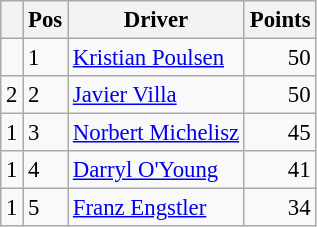<table class="wikitable" style="font-size: 95%;">
<tr>
<th></th>
<th>Pos</th>
<th>Driver</th>
<th>Points</th>
</tr>
<tr>
<td align="left"></td>
<td>1</td>
<td> <a href='#'>Kristian Poulsen</a></td>
<td align="right">50</td>
</tr>
<tr>
<td align="left"> 2</td>
<td>2</td>
<td> <a href='#'>Javier Villa</a></td>
<td align="right">50</td>
</tr>
<tr>
<td align="left"> 1</td>
<td>3</td>
<td> <a href='#'>Norbert Michelisz</a></td>
<td align="right">45</td>
</tr>
<tr>
<td align="left"> 1</td>
<td>4</td>
<td> <a href='#'>Darryl O'Young</a></td>
<td align="right">41</td>
</tr>
<tr>
<td align="left"> 1</td>
<td>5</td>
<td> <a href='#'>Franz Engstler</a></td>
<td align="right">34</td>
</tr>
</table>
